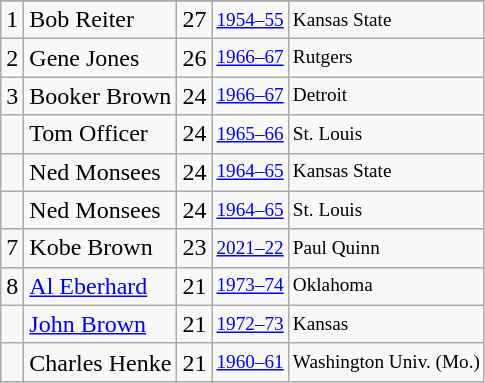<table class="wikitable">
<tr>
</tr>
<tr>
<td>1</td>
<td>Bob Reiter</td>
<td>27</td>
<td style="font-size:80%;"><a href='#'>1954–55</a></td>
<td style="font-size:80%;">Kansas State</td>
</tr>
<tr>
<td>2</td>
<td>Gene Jones</td>
<td>26</td>
<td style="font-size:80%;"><a href='#'>1966–67</a></td>
<td style="font-size:80%;">Rutgers</td>
</tr>
<tr>
<td>3</td>
<td>Booker Brown</td>
<td>24</td>
<td style="font-size:80%;"><a href='#'>1966–67</a></td>
<td style="font-size:80%;">Detroit</td>
</tr>
<tr>
<td></td>
<td>Tom Officer</td>
<td>24</td>
<td style="font-size:80%;"><a href='#'>1965–66</a></td>
<td style="font-size:80%;">St. Louis</td>
</tr>
<tr>
<td></td>
<td>Ned Monsees</td>
<td>24</td>
<td style="font-size:80%;"><a href='#'>1964–65</a></td>
<td style="font-size:80%;">Kansas State</td>
</tr>
<tr>
<td></td>
<td>Ned Monsees</td>
<td>24</td>
<td style="font-size:80%;"><a href='#'>1964–65</a></td>
<td style="font-size:80%;">St. Louis</td>
</tr>
<tr>
<td>7</td>
<td>Kobe Brown</td>
<td>23</td>
<td style="font-size:80%;"><a href='#'>2021–22</a></td>
<td style="font-size:80%;">Paul Quinn</td>
</tr>
<tr>
<td>8</td>
<td><a href='#'>Al Eberhard</a></td>
<td>21</td>
<td style="font-size:80%;"><a href='#'>1973–74</a></td>
<td style="font-size:80%;">Oklahoma</td>
</tr>
<tr>
<td></td>
<td><a href='#'>John Brown</a></td>
<td>21</td>
<td style="font-size:80%;"><a href='#'>1972–73</a></td>
<td style="font-size:80%;">Kansas</td>
</tr>
<tr>
<td></td>
<td>Charles Henke</td>
<td>21</td>
<td style="font-size:80%;"><a href='#'>1960–61</a></td>
<td style="font-size:80%;">Washington Univ. (Mo.)</td>
</tr>
</table>
